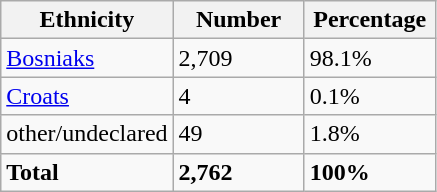<table class="wikitable">
<tr>
<th width="100px">Ethnicity</th>
<th width="80px">Number</th>
<th width="80px">Percentage</th>
</tr>
<tr>
<td><a href='#'>Bosniaks</a></td>
<td>2,709</td>
<td>98.1%</td>
</tr>
<tr>
<td><a href='#'>Croats</a></td>
<td>4</td>
<td>0.1%</td>
</tr>
<tr>
<td>other/undeclared</td>
<td>49</td>
<td>1.8%</td>
</tr>
<tr>
<td><strong>Total</strong></td>
<td><strong>2,762</strong></td>
<td><strong>100%</strong></td>
</tr>
</table>
